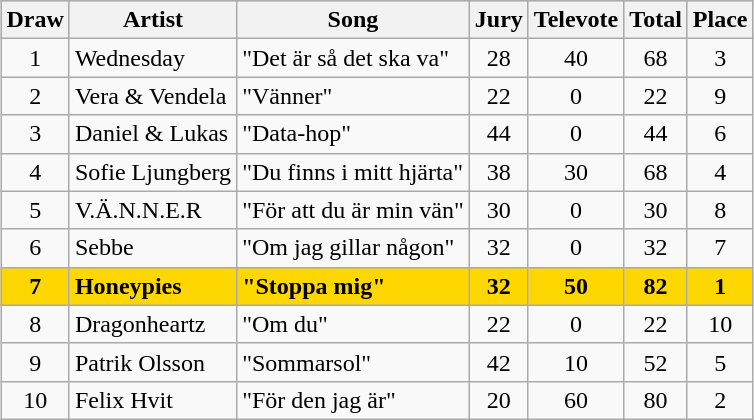<table class="sortable wikitable" style="margin: 1em auto 1em auto; text-align:center">
<tr bgcolor="#CCCCCC">
<th>Draw</th>
<th>Artist</th>
<th>Song</th>
<th>Jury</th>
<th>Televote</th>
<th>Total</th>
<th>Place</th>
</tr>
<tr>
<td>1</td>
<td align="left">Wednesday</td>
<td align="left">"Det är så det ska va"</td>
<td>28</td>
<td>40</td>
<td>68</td>
<td>3</td>
</tr>
<tr>
<td>2</td>
<td align="left">Vera & Vendela</td>
<td align="left">"Vänner"</td>
<td>22</td>
<td>0</td>
<td>22</td>
<td>9</td>
</tr>
<tr>
<td>3</td>
<td align="left">Daniel & Lukas</td>
<td align="left">"Data-hop"</td>
<td>44</td>
<td>0</td>
<td>44</td>
<td>6</td>
</tr>
<tr>
<td>4</td>
<td align="left">Sofie Ljungberg</td>
<td align="left">"Du finns i mitt hjärta"</td>
<td>38</td>
<td>30</td>
<td>68</td>
<td>4</td>
</tr>
<tr>
<td>5</td>
<td align="left">V.Ä.N.N.E.R</td>
<td align="left">"För att du är min vän"</td>
<td>30</td>
<td>0</td>
<td>30</td>
<td>8</td>
</tr>
<tr>
<td>6</td>
<td align="left">Sebbe</td>
<td align="left">"Om jag gillar någon"</td>
<td>32</td>
<td>0</td>
<td>32</td>
<td>7</td>
</tr>
<tr style="font-weight:bold; background:gold;">
<td>7</td>
<td align="left"><strong>Honeypies</strong></td>
<td align="left"><strong>"Stoppa mig"</strong></td>
<td><strong>32</strong></td>
<td><strong>50</strong></td>
<td><strong>82</strong></td>
<td><strong>1</strong></td>
</tr>
<tr>
<td>8</td>
<td align="left">Dragonheartz</td>
<td align="left">"Om du"</td>
<td>22</td>
<td>0</td>
<td>22</td>
<td>10</td>
</tr>
<tr>
<td>9</td>
<td align="left">Patrik Olsson</td>
<td align="left">"Sommarsol"</td>
<td>42</td>
<td>10</td>
<td>52</td>
<td>5</td>
</tr>
<tr>
<td>10</td>
<td align="left">Felix Hvit</td>
<td align="left">"För den jag är"</td>
<td>20</td>
<td>60</td>
<td>80</td>
<td>2</td>
</tr>
</table>
